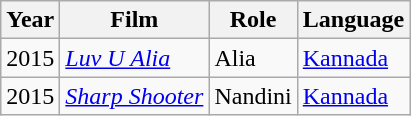<table class="wikitable">
<tr>
<th>Year</th>
<th>Film</th>
<th>Role</th>
<th>Language</th>
</tr>
<tr>
<td>2015</td>
<td><em><a href='#'>Luv U Alia</a></em></td>
<td>Alia</td>
<td><a href='#'>Kannada</a></td>
</tr>
<tr>
<td>2015</td>
<td><em><a href='#'>Sharp Shooter</a></em></td>
<td>Nandini</td>
<td><a href='#'>Kannada</a></td>
</tr>
</table>
